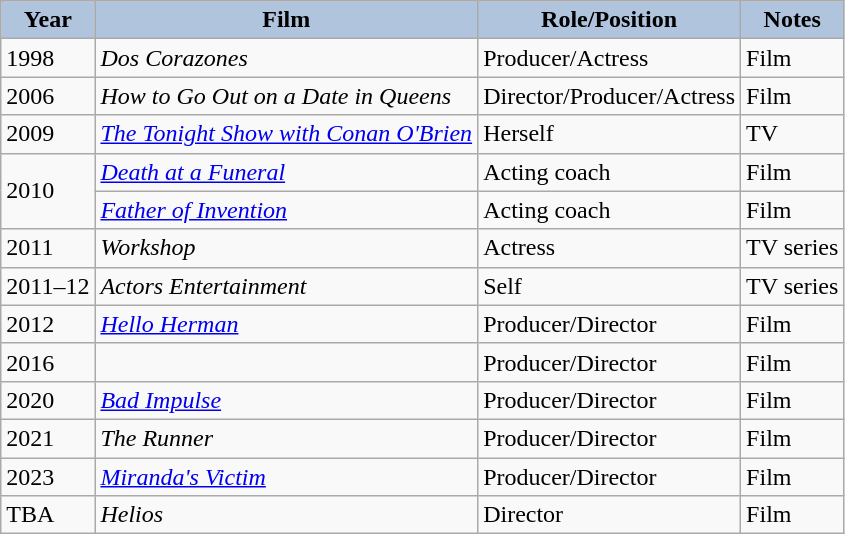<table class="wikitable">
<tr style="text-align:center;">
<th style="background:#B0C4DE;">Year</th>
<th style="background:#B0C4DE;">Film</th>
<th style="background:#B0C4DE;">Role/Position</th>
<th style="background:#B0C4DE;">Notes</th>
</tr>
<tr>
<td rowspan="1">1998</td>
<td><em>Dos Corazones</em></td>
<td>Producer/Actress</td>
<td>Film</td>
</tr>
<tr>
<td rowspan="1">2006</td>
<td><em>How to Go Out on a Date in Queens</em></td>
<td>Director/Producer/Actress</td>
<td>Film</td>
</tr>
<tr>
<td rowspan="1">2009</td>
<td><em><a href='#'>The Tonight Show with Conan O'Brien</a></em></td>
<td>Herself</td>
<td>TV</td>
</tr>
<tr>
<td rowspan="2">2010</td>
<td><em><a href='#'>Death at a Funeral</a></em></td>
<td>Acting coach</td>
<td>Film</td>
</tr>
<tr>
<td><em><a href='#'>Father of Invention</a></em></td>
<td>Acting coach</td>
<td>Film</td>
</tr>
<tr>
<td rowspan="1">2011</td>
<td><em>Workshop</em></td>
<td>Actress</td>
<td>TV series</td>
</tr>
<tr>
<td rowspan="1">2011–12</td>
<td><em>Actors Entertainment</em></td>
<td>Self</td>
<td>TV series</td>
</tr>
<tr>
<td rowspan="1">2012</td>
<td><em><a href='#'>Hello Herman</a></em></td>
<td>Producer/Director</td>
<td>Film</td>
</tr>
<tr>
<td rowspan="1">2016</td>
<td></td>
<td>Producer/Director</td>
<td>Film</td>
</tr>
<tr>
<td rowspan="1">2020</td>
<td><em><a href='#'>Bad Impulse</a></em></td>
<td>Producer/Director</td>
<td>Film</td>
</tr>
<tr>
<td>2021</td>
<td><em>The Runner</em></td>
<td>Producer/Director</td>
<td>Film</td>
</tr>
<tr>
<td>2023</td>
<td><em><a href='#'>Miranda's Victim</a></em></td>
<td>Producer/Director</td>
<td>Film</td>
</tr>
<tr>
<td>TBA</td>
<td><em>Helios</em></td>
<td>Director</td>
<td>Film</td>
</tr>
</table>
